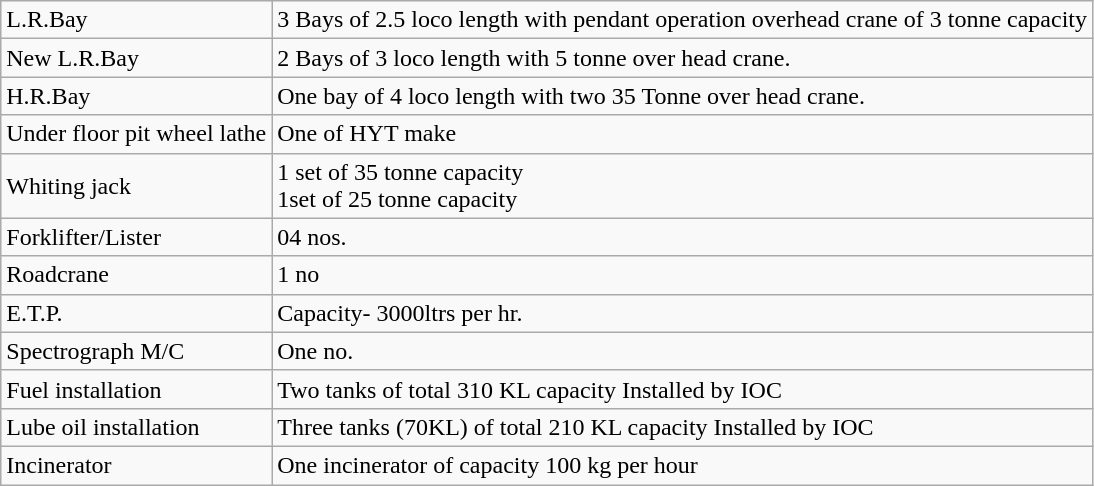<table class="wikitable">
<tr>
<td>L.R.Bay</td>
<td>3 Bays of 2.5 loco length with pendant operation overhead crane of 3 tonne capacity</td>
</tr>
<tr>
<td>New L.R.Bay</td>
<td>2 Bays of 3 loco length with 5 tonne over head crane.</td>
</tr>
<tr>
<td>H.R.Bay</td>
<td>One bay of 4 loco length with two 35 Tonne over head crane.</td>
</tr>
<tr>
<td>Under floor pit wheel lathe</td>
<td>One of HYT make</td>
</tr>
<tr>
<td>Whiting jack</td>
<td>1 set of 35 tonne capacity<br>1set of 25 tonne capacity</td>
</tr>
<tr>
<td>Forklifter/Lister</td>
<td>04 nos.</td>
</tr>
<tr>
<td>Roadcrane</td>
<td>1 no</td>
</tr>
<tr>
<td>E.T.P.</td>
<td>Capacity‐ 3000ltrs per hr.</td>
</tr>
<tr>
<td>Spectrograph M/C</td>
<td>One no.</td>
</tr>
<tr>
<td>Fuel installation</td>
<td>Two tanks of total 310 KL capacity Installed by IOC</td>
</tr>
<tr>
<td>Lube oil installation</td>
<td>Three tanks (70KL) of total 210 KL capacity Installed by IOC</td>
</tr>
<tr>
<td>Incinerator</td>
<td>One incinerator of capacity 100 kg per hour</td>
</tr>
</table>
